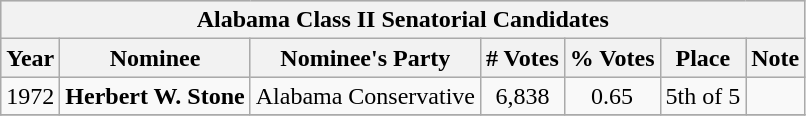<table class=wikitable style="text-align:center;">
<tr bgcolor=lightgrey>
<th colspan="7">Alabama Class II Senatorial Candidates</th>
</tr>
<tr bgcolor=lightgrey>
<th>Year</th>
<th>Nominee</th>
<th>Nominee's Party</th>
<th># Votes</th>
<th>% Votes</th>
<th>Place</th>
<th>Note</th>
</tr>
<tr>
<td>1972</td>
<td><strong>Herbert W. Stone</strong></td>
<td>Alabama Conservative</td>
<td>6,838</td>
<td>0.65</td>
<td>5th of 5</td>
<td></td>
</tr>
<tr>
</tr>
</table>
